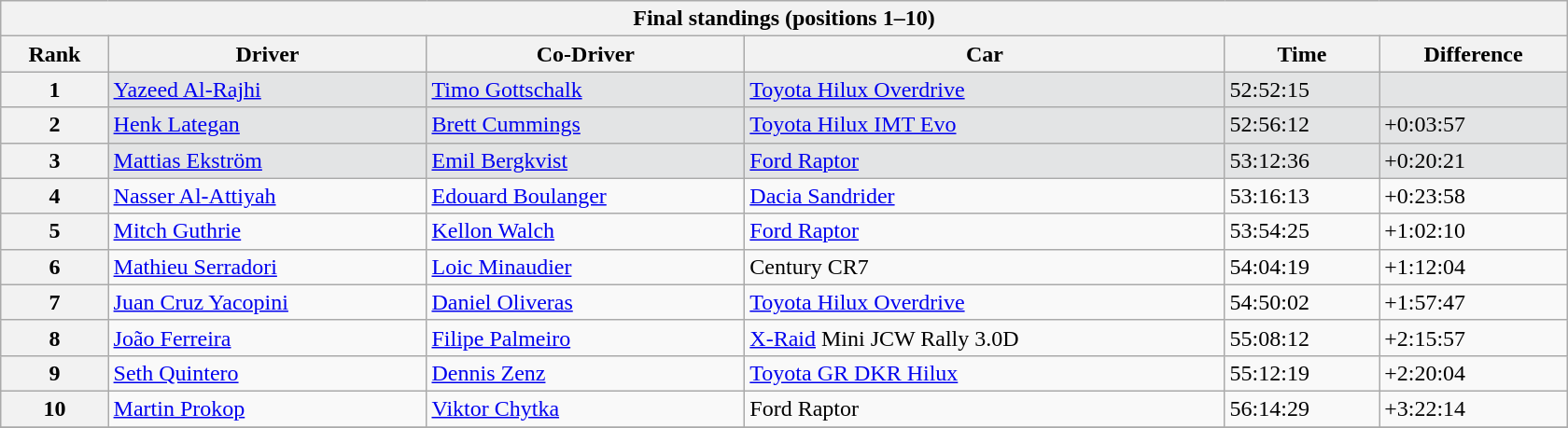<table class="wikitable" style="width:70em;margin-bottom:0;">
<tr>
<th colspan=6>Final standings (positions 1–10)</th>
</tr>
<tr>
<th>Rank</th>
<th>Driver</th>
<th>Co-Driver</th>
<th>Car</th>
<th>Time</th>
<th>Difference</th>
</tr>
<tr style="background:#e3e4e5;">
<th>1</th>
<td> <a href='#'>Yazeed Al-Rajhi</a></td>
<td> <a href='#'>Timo Gottschalk</a></td>
<td><a href='#'>Toyota Hilux Overdrive</a></td>
<td>52:52:15</td>
<td></td>
</tr>
<tr style="background:#e3e4e5;">
<th>2</th>
<td> <a href='#'>Henk Lategan</a></td>
<td> <a href='#'>Brett Cummings</a></td>
<td><a href='#'>Toyota Hilux IMT Evo</a></td>
<td>52:56:12</td>
<td>+0:03:57</td>
</tr>
<tr style="background:#e3e4e5;">
<th>3</th>
<td> <a href='#'>Mattias Ekström</a></td>
<td> <a href='#'>Emil Bergkvist</a></td>
<td><a href='#'>Ford Raptor</a></td>
<td>53:12:36</td>
<td>+0:20:21</td>
</tr>
<tr>
<th>4</th>
<td> <a href='#'>Nasser Al-Attiyah</a></td>
<td> <a href='#'>Edouard Boulanger</a></td>
<td><a href='#'>Dacia Sandrider</a></td>
<td>53:16:13</td>
<td>+0:23:58</td>
</tr>
<tr>
<th>5</th>
<td> <a href='#'>Mitch Guthrie</a></td>
<td> <a href='#'>Kellon Walch</a></td>
<td><a href='#'>Ford Raptor</a></td>
<td>53:54:25</td>
<td>+1:02:10</td>
</tr>
<tr>
<th>6</th>
<td> <a href='#'>Mathieu Serradori</a></td>
<td> <a href='#'>Loic Minaudier</a></td>
<td>Century CR7</td>
<td>54:04:19</td>
<td>+1:12:04</td>
</tr>
<tr>
<th>7</th>
<td> <a href='#'>Juan Cruz Yacopini</a></td>
<td> <a href='#'>Daniel Oliveras</a></td>
<td><a href='#'>Toyota Hilux Overdrive</a></td>
<td>54:50:02</td>
<td>+1:57:47</td>
</tr>
<tr>
<th>8</th>
<td> <a href='#'>João Ferreira</a></td>
<td> <a href='#'>Filipe Palmeiro</a></td>
<td><a href='#'>X-Raid</a> Mini JCW Rally 3.0D</td>
<td>55:08:12</td>
<td>+2:15:57</td>
</tr>
<tr>
<th>9</th>
<td> <a href='#'>Seth Quintero</a></td>
<td> <a href='#'>Dennis Zenz</a></td>
<td><a href='#'>Toyota GR DKR Hilux</a></td>
<td>55:12:19</td>
<td>+2:20:04</td>
</tr>
<tr>
<th>10</th>
<td> <a href='#'>Martin Prokop</a></td>
<td> <a href='#'>Viktor Chytka</a></td>
<td>Ford Raptor</td>
<td>56:14:29</td>
<td>+3:22:14</td>
</tr>
<tr>
</tr>
</table>
